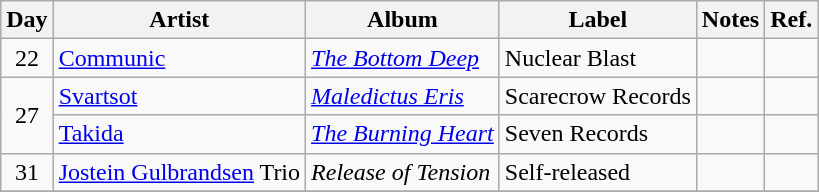<table class="wikitable">
<tr>
<th>Day</th>
<th>Artist</th>
<th>Album</th>
<th>Label</th>
<th>Notes</th>
<th>Ref.</th>
</tr>
<tr>
<td rowspan="1" style="text-align:center;">22</td>
<td><a href='#'>Communic</a></td>
<td><em><a href='#'>The Bottom Deep</a></em></td>
<td>Nuclear Blast</td>
<td></td>
<td></td>
</tr>
<tr>
<td rowspan="2" style="text-align:center;">27</td>
<td><a href='#'>Svartsot</a></td>
<td><em><a href='#'>Maledictus Eris</a></em></td>
<td>Scarecrow Records</td>
<td></td>
<td></td>
</tr>
<tr>
<td><a href='#'>Takida</a></td>
<td><em><a href='#'>The Burning Heart</a></em></td>
<td>Seven Records</td>
<td></td>
<td></td>
</tr>
<tr>
<td rowspan="1" style="text-align:center;">31</td>
<td><a href='#'>Jostein Gulbrandsen</a> Trio</td>
<td><em>Release of Tension</em></td>
<td>Self-released</td>
<td></td>
<td></td>
</tr>
<tr>
</tr>
</table>
